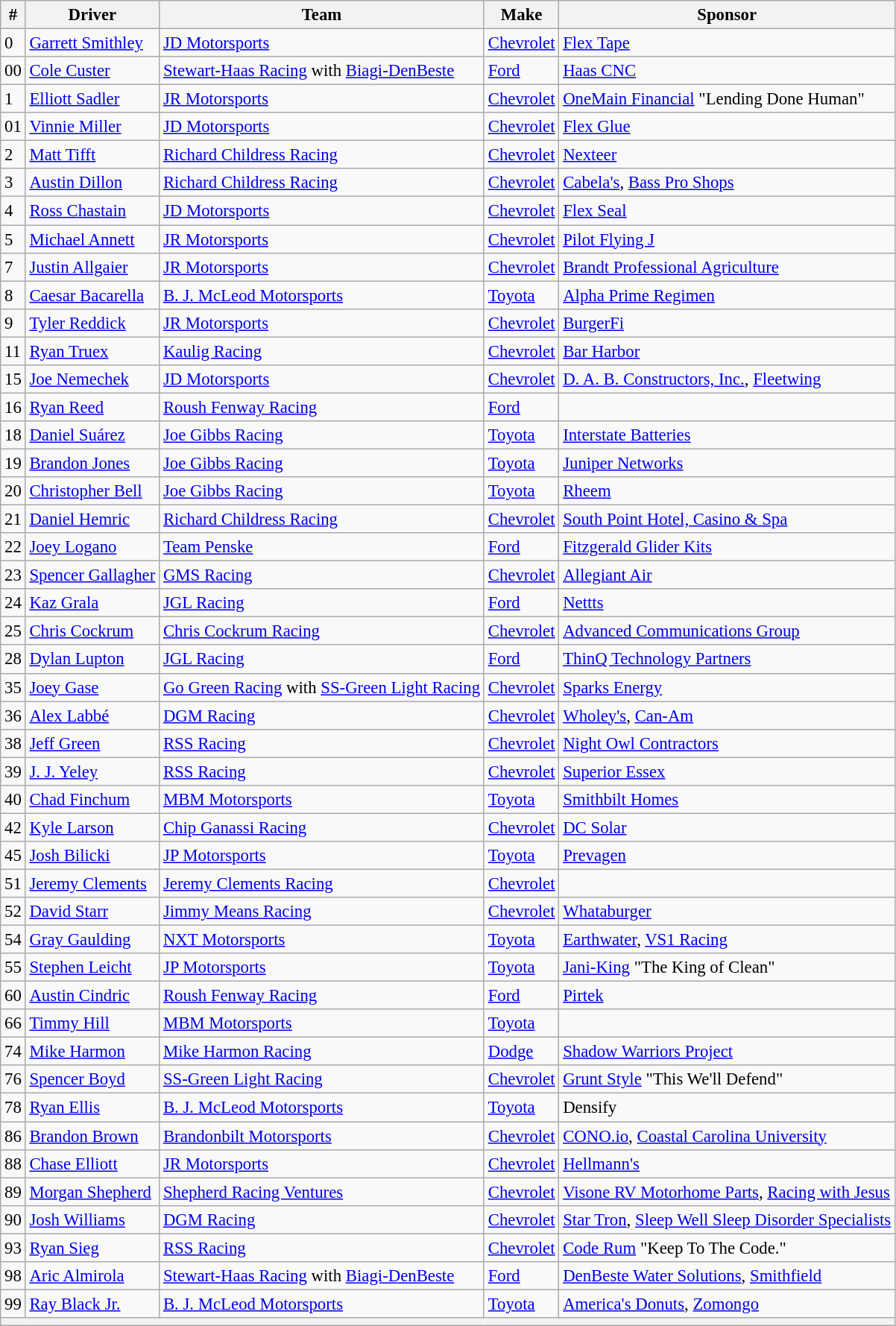<table class="wikitable" style="font-size:95%">
<tr>
<th>#</th>
<th>Driver</th>
<th>Team</th>
<th>Make</th>
<th>Sponsor</th>
</tr>
<tr>
<td>0</td>
<td nowrap><a href='#'>Garrett Smithley</a></td>
<td><a href='#'>JD Motorsports</a></td>
<td><a href='#'>Chevrolet</a></td>
<td><a href='#'>Flex Tape</a></td>
</tr>
<tr>
<td>00</td>
<td><a href='#'>Cole Custer</a></td>
<td><a href='#'>Stewart-Haas Racing</a> with <a href='#'>Biagi-DenBeste</a></td>
<td><a href='#'>Ford</a></td>
<td><a href='#'>Haas CNC</a></td>
</tr>
<tr>
<td>1</td>
<td><a href='#'>Elliott Sadler</a></td>
<td><a href='#'>JR Motorsports</a></td>
<td><a href='#'>Chevrolet</a></td>
<td><a href='#'>OneMain Financial</a> "Lending Done Human"</td>
</tr>
<tr>
<td>01</td>
<td><a href='#'>Vinnie Miller</a></td>
<td><a href='#'>JD Motorsports</a></td>
<td><a href='#'>Chevrolet</a></td>
<td><a href='#'>Flex Glue</a></td>
</tr>
<tr>
<td>2</td>
<td><a href='#'>Matt Tifft</a></td>
<td><a href='#'>Richard Childress Racing</a></td>
<td><a href='#'>Chevrolet</a></td>
<td><a href='#'>Nexteer</a></td>
</tr>
<tr>
<td>3</td>
<td><a href='#'>Austin Dillon</a></td>
<td><a href='#'>Richard Childress Racing</a></td>
<td><a href='#'>Chevrolet</a></td>
<td><a href='#'>Cabela's</a>, <a href='#'>Bass Pro Shops</a></td>
</tr>
<tr>
<td>4</td>
<td><a href='#'>Ross Chastain</a></td>
<td><a href='#'>JD Motorsports</a></td>
<td><a href='#'>Chevrolet</a></td>
<td><a href='#'>Flex Seal</a></td>
</tr>
<tr>
<td>5</td>
<td><a href='#'>Michael Annett</a></td>
<td><a href='#'>JR Motorsports</a></td>
<td><a href='#'>Chevrolet</a></td>
<td><a href='#'>Pilot Flying J</a></td>
</tr>
<tr>
<td>7</td>
<td><a href='#'>Justin Allgaier</a></td>
<td><a href='#'>JR Motorsports</a></td>
<td><a href='#'>Chevrolet</a></td>
<td><a href='#'>Brandt Professional Agriculture</a></td>
</tr>
<tr>
<td>8</td>
<td nowrap><a href='#'>Caesar Bacarella</a></td>
<td><a href='#'>B. J. McLeod Motorsports</a></td>
<td><a href='#'>Toyota</a></td>
<td><a href='#'>Alpha Prime Regimen</a></td>
</tr>
<tr>
<td>9</td>
<td><a href='#'>Tyler Reddick</a></td>
<td><a href='#'>JR Motorsports</a></td>
<td><a href='#'>Chevrolet</a></td>
<td><a href='#'>BurgerFi</a></td>
</tr>
<tr>
<td>11</td>
<td><a href='#'>Ryan Truex</a></td>
<td><a href='#'>Kaulig Racing</a></td>
<td><a href='#'>Chevrolet</a></td>
<td><a href='#'>Bar Harbor</a></td>
</tr>
<tr>
<td>15</td>
<td><a href='#'>Joe Nemechek</a></td>
<td><a href='#'>JD Motorsports</a></td>
<td><a href='#'>Chevrolet</a></td>
<td><a href='#'>D. A. B. Constructors, Inc.</a>, <a href='#'>Fleetwing</a></td>
</tr>
<tr>
<td>16</td>
<td><a href='#'>Ryan Reed</a></td>
<td><a href='#'>Roush Fenway Racing</a></td>
<td><a href='#'>Ford</a></td>
<td></td>
</tr>
<tr>
<td>18</td>
<td><a href='#'>Daniel Suárez</a></td>
<td><a href='#'>Joe Gibbs Racing</a></td>
<td><a href='#'>Toyota</a></td>
<td><a href='#'>Interstate Batteries</a></td>
</tr>
<tr>
<td>19</td>
<td><a href='#'>Brandon Jones</a></td>
<td><a href='#'>Joe Gibbs Racing</a></td>
<td><a href='#'>Toyota</a></td>
<td><a href='#'>Juniper Networks</a></td>
</tr>
<tr>
<td>20</td>
<td><a href='#'>Christopher Bell</a></td>
<td><a href='#'>Joe Gibbs Racing</a></td>
<td><a href='#'>Toyota</a></td>
<td><a href='#'>Rheem</a></td>
</tr>
<tr>
<td>21</td>
<td><a href='#'>Daniel Hemric</a></td>
<td><a href='#'>Richard Childress Racing</a></td>
<td><a href='#'>Chevrolet</a></td>
<td><a href='#'>South Point Hotel, Casino & Spa</a></td>
</tr>
<tr>
<td>22</td>
<td><a href='#'>Joey Logano</a></td>
<td><a href='#'>Team Penske</a></td>
<td><a href='#'>Ford</a></td>
<td><a href='#'>Fitzgerald Glider Kits</a></td>
</tr>
<tr>
<td>23</td>
<td nowrap><a href='#'>Spencer Gallagher</a></td>
<td><a href='#'>GMS Racing</a></td>
<td><a href='#'>Chevrolet</a></td>
<td><a href='#'>Allegiant Air</a></td>
</tr>
<tr>
<td>24</td>
<td><a href='#'>Kaz Grala</a></td>
<td><a href='#'>JGL Racing</a></td>
<td><a href='#'>Ford</a></td>
<td><a href='#'>Nettts</a></td>
</tr>
<tr>
<td>25</td>
<td><a href='#'>Chris Cockrum</a></td>
<td><a href='#'>Chris Cockrum Racing</a></td>
<td><a href='#'>Chevrolet</a></td>
<td><a href='#'>Advanced Communications Group</a></td>
</tr>
<tr>
<td>28</td>
<td><a href='#'>Dylan Lupton</a></td>
<td><a href='#'>JGL Racing</a></td>
<td><a href='#'>Ford</a></td>
<td><a href='#'>ThinQ Technology Partners</a></td>
</tr>
<tr>
<td>35</td>
<td><a href='#'>Joey Gase</a></td>
<td><a href='#'>Go Green Racing</a> with <a href='#'>SS-Green Light Racing</a></td>
<td><a href='#'>Chevrolet</a></td>
<td><a href='#'>Sparks Energy</a></td>
</tr>
<tr>
<td>36</td>
<td><a href='#'>Alex Labbé</a></td>
<td><a href='#'>DGM Racing</a></td>
<td><a href='#'>Chevrolet</a></td>
<td><a href='#'>Wholey's</a>, <a href='#'>Can-Am</a></td>
</tr>
<tr>
<td>38</td>
<td><a href='#'>Jeff Green</a></td>
<td><a href='#'>RSS Racing</a></td>
<td><a href='#'>Chevrolet</a></td>
<td><a href='#'>Night Owl Contractors</a></td>
</tr>
<tr>
<td>39</td>
<td><a href='#'>J. J. Yeley</a></td>
<td><a href='#'>RSS Racing</a></td>
<td><a href='#'>Chevrolet</a></td>
<td><a href='#'>Superior Essex</a></td>
</tr>
<tr>
<td>40</td>
<td><a href='#'>Chad Finchum</a></td>
<td><a href='#'>MBM Motorsports</a></td>
<td><a href='#'>Toyota</a></td>
<td><a href='#'>Smithbilt Homes</a></td>
</tr>
<tr>
<td>42</td>
<td><a href='#'>Kyle Larson</a></td>
<td><a href='#'>Chip Ganassi Racing</a></td>
<td><a href='#'>Chevrolet</a></td>
<td><a href='#'>DC Solar</a></td>
</tr>
<tr>
<td>45</td>
<td><a href='#'>Josh Bilicki</a></td>
<td><a href='#'>JP Motorsports</a></td>
<td><a href='#'>Toyota</a></td>
<td><a href='#'>Prevagen</a></td>
</tr>
<tr>
<td>51</td>
<td><a href='#'>Jeremy Clements</a></td>
<td><a href='#'>Jeremy Clements Racing</a></td>
<td><a href='#'>Chevrolet</a></td>
<td></td>
</tr>
<tr>
<td>52</td>
<td><a href='#'>David Starr</a></td>
<td><a href='#'>Jimmy Means Racing</a></td>
<td><a href='#'>Chevrolet</a></td>
<td><a href='#'>Whataburger</a></td>
</tr>
<tr>
<td>54</td>
<td><a href='#'>Gray Gaulding</a></td>
<td><a href='#'>NXT Motorsports</a></td>
<td><a href='#'>Toyota</a></td>
<td><a href='#'>Earthwater</a>, <a href='#'>VS1 Racing</a></td>
</tr>
<tr>
<td>55</td>
<td><a href='#'>Stephen Leicht</a></td>
<td><a href='#'>JP Motorsports</a></td>
<td><a href='#'>Toyota</a></td>
<td><a href='#'>Jani-King</a> "The King of Clean"</td>
</tr>
<tr>
<td>60</td>
<td><a href='#'>Austin Cindric</a></td>
<td><a href='#'>Roush Fenway Racing</a></td>
<td><a href='#'>Ford</a></td>
<td><a href='#'>Pirtek</a></td>
</tr>
<tr>
<td>66</td>
<td><a href='#'>Timmy Hill</a></td>
<td><a href='#'>MBM Motorsports</a></td>
<td><a href='#'>Toyota</a></td>
<td></td>
</tr>
<tr>
<td>74</td>
<td><a href='#'>Mike Harmon</a></td>
<td><a href='#'>Mike Harmon Racing</a></td>
<td><a href='#'>Dodge</a></td>
<td><a href='#'>Shadow Warriors Project</a></td>
</tr>
<tr>
<td>76</td>
<td><a href='#'>Spencer Boyd</a></td>
<td><a href='#'>SS-Green Light Racing</a></td>
<td><a href='#'>Chevrolet</a></td>
<td><a href='#'>Grunt Style</a> "This We'll Defend"</td>
</tr>
<tr>
<td>78</td>
<td><a href='#'>Ryan Ellis</a></td>
<td><a href='#'>B. J. McLeod Motorsports</a></td>
<td><a href='#'>Toyota</a></td>
<td>Densify</td>
</tr>
<tr>
<td>86</td>
<td><a href='#'>Brandon Brown</a></td>
<td><a href='#'>Brandonbilt Motorsports</a></td>
<td><a href='#'>Chevrolet</a></td>
<td><a href='#'>CONO.io</a>, <a href='#'>Coastal Carolina University</a></td>
</tr>
<tr>
<td>88</td>
<td><a href='#'>Chase Elliott</a></td>
<td><a href='#'>JR Motorsports</a></td>
<td><a href='#'>Chevrolet</a></td>
<td><a href='#'>Hellmann's</a></td>
</tr>
<tr>
<td>89</td>
<td><a href='#'>Morgan Shepherd</a></td>
<td><a href='#'>Shepherd Racing Ventures</a></td>
<td><a href='#'>Chevrolet</a></td>
<td><a href='#'>Visone RV Motorhome Parts</a>, <a href='#'>Racing with Jesus</a></td>
</tr>
<tr>
<td>90</td>
<td><a href='#'>Josh Williams</a></td>
<td><a href='#'>DGM Racing</a></td>
<td><a href='#'>Chevrolet</a></td>
<td><a href='#'>Star Tron</a>, <a href='#'>Sleep Well Sleep Disorder Specialists</a></td>
</tr>
<tr>
<td>93</td>
<td><a href='#'>Ryan Sieg</a></td>
<td><a href='#'>RSS Racing</a></td>
<td><a href='#'>Chevrolet</a></td>
<td><a href='#'>Code Rum</a> "Keep To The Code."</td>
</tr>
<tr>
<td>98</td>
<td><a href='#'>Aric Almirola</a></td>
<td><a href='#'>Stewart-Haas Racing</a> with <a href='#'>Biagi-DenBeste</a></td>
<td><a href='#'>Ford</a></td>
<td><a href='#'>DenBeste Water Solutions</a>, <a href='#'>Smithfield</a></td>
</tr>
<tr>
<td>99</td>
<td><a href='#'>Ray Black Jr.</a></td>
<td><a href='#'>B. J. McLeod Motorsports</a></td>
<td><a href='#'>Toyota</a></td>
<td><a href='#'>America's Donuts</a>, <a href='#'>Zomongo</a></td>
</tr>
<tr>
<th colspan="5"></th>
</tr>
</table>
